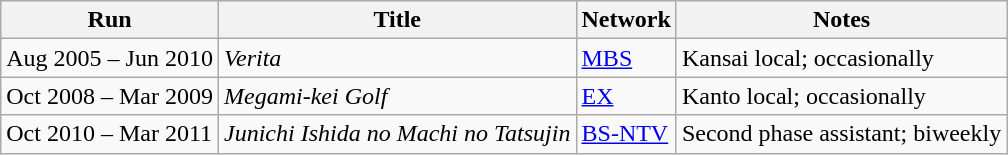<table class="wikitable">
<tr>
<th>Run</th>
<th>Title</th>
<th>Network</th>
<th>Notes</th>
</tr>
<tr>
<td>Aug 2005 – Jun 2010</td>
<td><em>Verita</em></td>
<td><a href='#'>MBS</a></td>
<td>Kansai local; occasionally</td>
</tr>
<tr>
<td>Oct 2008 – Mar 2009</td>
<td><em>Megami-kei Golf</em></td>
<td><a href='#'>EX</a></td>
<td>Kanto local; occasionally</td>
</tr>
<tr>
<td>Oct 2010 – Mar 2011</td>
<td><em>Junichi Ishida no Machi no Tatsujin</em></td>
<td><a href='#'>BS-NTV</a></td>
<td>Second phase assistant; biweekly</td>
</tr>
</table>
